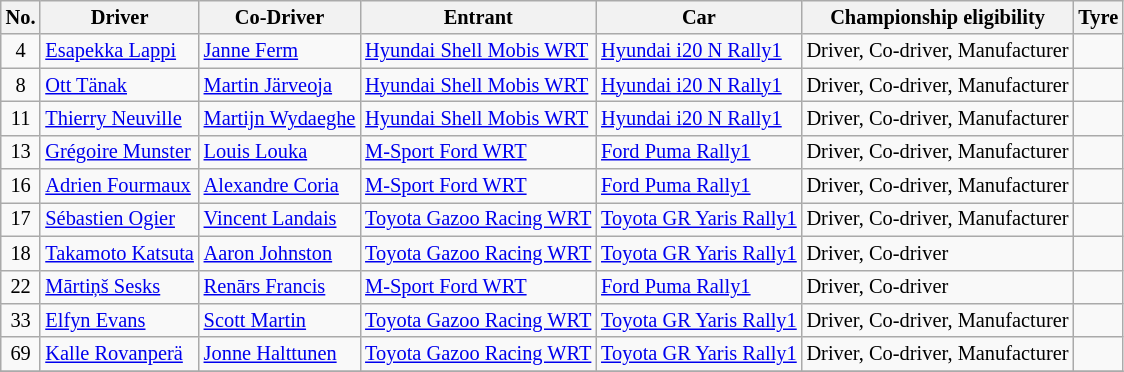<table class="wikitable" style="font-size: 85%;">
<tr>
<th>No.</th>
<th>Driver</th>
<th>Co-Driver</th>
<th>Entrant</th>
<th>Car</th>
<th>Championship eligibility</th>
<th>Tyre</th>
</tr>
<tr>
<td align="center">4</td>
<td> <a href='#'>Esapekka Lappi</a></td>
<td> <a href='#'>Janne Ferm</a></td>
<td> <a href='#'>Hyundai Shell Mobis WRT</a></td>
<td><a href='#'>Hyundai i20 N Rally1</a></td>
<td>Driver, Co-driver, Manufacturer</td>
<td align="center"></td>
</tr>
<tr>
<td align="center">8</td>
<td> <a href='#'>Ott Tänak</a></td>
<td> <a href='#'>Martin Järveoja</a></td>
<td> <a href='#'>Hyundai Shell Mobis WRT</a></td>
<td><a href='#'>Hyundai i20 N Rally1</a></td>
<td>Driver, Co-driver, Manufacturer</td>
<td align="center"></td>
</tr>
<tr>
<td align="center">11</td>
<td> <a href='#'>Thierry Neuville</a></td>
<td> <a href='#'>Martijn Wydaeghe</a></td>
<td> <a href='#'>Hyundai Shell Mobis WRT</a></td>
<td><a href='#'>Hyundai i20 N Rally1</a></td>
<td>Driver, Co-driver, Manufacturer</td>
<td align="center"></td>
</tr>
<tr>
<td align="center">13</td>
<td> <a href='#'>Grégoire Munster</a></td>
<td> <a href='#'>Louis Louka</a></td>
<td> <a href='#'>M-Sport Ford WRT</a></td>
<td><a href='#'>Ford Puma Rally1</a></td>
<td>Driver, Co-driver, Manufacturer</td>
<td align="center"></td>
</tr>
<tr>
<td align="center">16</td>
<td> <a href='#'>Adrien Fourmaux</a></td>
<td> <a href='#'>Alexandre Coria</a></td>
<td> <a href='#'>M-Sport Ford WRT</a></td>
<td><a href='#'>Ford Puma Rally1</a></td>
<td>Driver, Co-driver, Manufacturer</td>
<td align="center"></td>
</tr>
<tr>
<td align="center">17</td>
<td> <a href='#'>Sébastien Ogier</a></td>
<td> <a href='#'>Vincent Landais</a></td>
<td> <a href='#'>Toyota Gazoo Racing WRT</a></td>
<td><a href='#'>Toyota GR Yaris Rally1</a></td>
<td>Driver, Co-driver, Manufacturer</td>
<td align="center"></td>
</tr>
<tr>
<td align="center">18</td>
<td> <a href='#'>Takamoto Katsuta</a></td>
<td> <a href='#'>Aaron Johnston</a></td>
<td> <a href='#'>Toyota Gazoo Racing WRT</a></td>
<td><a href='#'>Toyota GR Yaris Rally1</a></td>
<td>Driver, Co-driver</td>
<td align="center"></td>
</tr>
<tr>
<td align="center">22</td>
<td> <a href='#'>Mārtiņš Sesks</a></td>
<td> <a href='#'>Renārs Francis</a></td>
<td> <a href='#'>M-Sport Ford WRT</a></td>
<td><a href='#'>Ford Puma Rally1</a></td>
<td>Driver, Co-driver</td>
<td align="center"></td>
</tr>
<tr>
<td align="center">33</td>
<td> <a href='#'>Elfyn Evans</a></td>
<td> <a href='#'>Scott Martin</a></td>
<td> <a href='#'>Toyota Gazoo Racing WRT</a></td>
<td><a href='#'>Toyota GR Yaris Rally1</a></td>
<td>Driver, Co-driver, Manufacturer</td>
<td align="center"></td>
</tr>
<tr>
<td align="center">69</td>
<td> <a href='#'>Kalle Rovanperä</a></td>
<td> <a href='#'>Jonne Halttunen</a></td>
<td> <a href='#'>Toyota Gazoo Racing WRT</a></td>
<td><a href='#'>Toyota GR Yaris Rally1</a></td>
<td>Driver, Co-driver, Manufacturer</td>
<td align="center"></td>
</tr>
<tr>
</tr>
</table>
